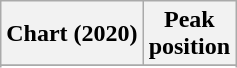<table class="wikitable sortable plainrowheaders" style="text-align:center">
<tr>
<th scope="col">Chart (2020)</th>
<th scope="col">Peak<br>position</th>
</tr>
<tr>
</tr>
<tr>
</tr>
<tr>
</tr>
</table>
